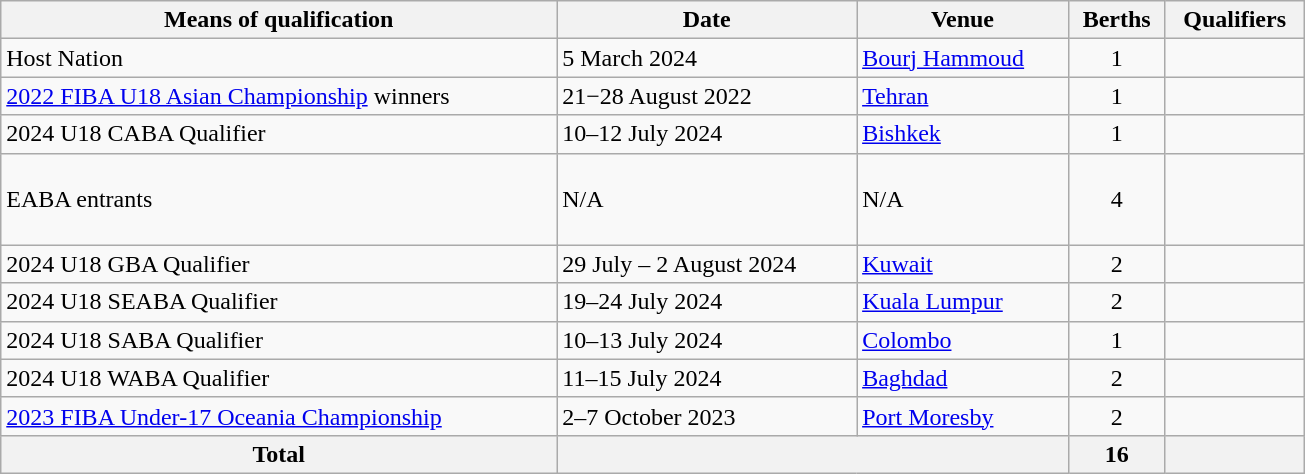<table class="wikitable" style="width:870px;">
<tr>
<th>Means of qualification</th>
<th>Date</th>
<th>Venue</th>
<th>Berths</th>
<th>Qualifiers</th>
</tr>
<tr>
<td>Host Nation</td>
<td>5 March 2024</td>
<td> <a href='#'>Bourj Hammoud</a></td>
<td style="text-align:center;">1</td>
<td></td>
</tr>
<tr>
<td><a href='#'>2022 FIBA U18 Asian Championship</a> winners</td>
<td>21−28 August 2022</td>
<td> <a href='#'>Tehran</a></td>
<td style="text-align:center;">1</td>
<td></td>
</tr>
<tr>
<td>2024 U18 CABA Qualifier</td>
<td>10–12 July 2024</td>
<td> <a href='#'>Bishkek</a></td>
<td style="text-align:center;">1</td>
<td></td>
</tr>
<tr>
<td>EABA entrants</td>
<td>N/A</td>
<td>N/A</td>
<td style="text-align:center;">4</td>
<td><br><br><br></td>
</tr>
<tr>
<td>2024 U18 GBA Qualifier</td>
<td>29 July – 2 August 2024</td>
<td> <a href='#'>Kuwait</a></td>
<td style="text-align:center;">2</td>
<td><br></td>
</tr>
<tr>
<td>2024 U18 SEABA Qualifier</td>
<td>19–24 July 2024</td>
<td> <a href='#'>Kuala Lumpur</a></td>
<td style="text-align:center;">2</td>
<td><br></td>
</tr>
<tr>
<td>2024 U18 SABA Qualifier</td>
<td>10–13 July 2024</td>
<td> <a href='#'>Colombo</a></td>
<td style="text-align:center;">1</td>
<td></td>
</tr>
<tr>
<td>2024 U18 WABA Qualifier</td>
<td>11–15 July 2024</td>
<td> <a href='#'>Baghdad</a></td>
<td style="text-align:center;">2</td>
<td><br></td>
</tr>
<tr>
<td><a href='#'>2023 FIBA Under-17 Oceania Championship</a></td>
<td>2–7 October 2023</td>
<td> <a href='#'>Port Moresby</a></td>
<td style="text-align:center;">2</td>
<td><br></td>
</tr>
<tr>
<th>Total</th>
<th colspan="2"></th>
<th>16</th>
<th></th>
</tr>
</table>
